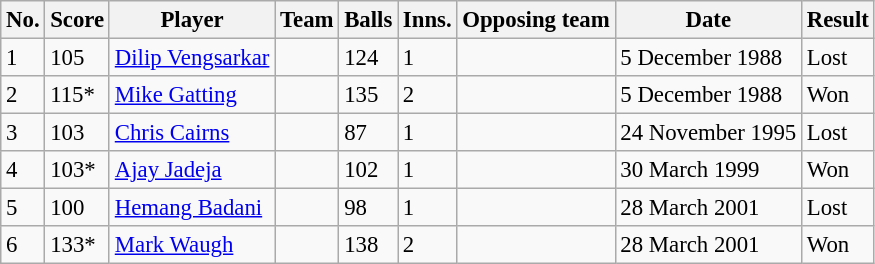<table class="wikitable sortable" style="font-size:95%">
<tr>
<th>No.</th>
<th>Score</th>
<th>Player</th>
<th>Team</th>
<th>Balls</th>
<th>Inns.</th>
<th>Opposing team</th>
<th>Date</th>
<th>Result</th>
</tr>
<tr>
<td>1</td>
<td>105</td>
<td><a href='#'>Dilip Vengsarkar</a></td>
<td></td>
<td>124</td>
<td>1</td>
<td></td>
<td>5 December 1988</td>
<td>Lost</td>
</tr>
<tr>
<td>2</td>
<td>115*</td>
<td><a href='#'>Mike Gatting</a></td>
<td></td>
<td>135</td>
<td>2</td>
<td></td>
<td>5 December 1988</td>
<td>Won</td>
</tr>
<tr>
<td>3</td>
<td>103</td>
<td><a href='#'>Chris Cairns</a></td>
<td></td>
<td>87</td>
<td>1</td>
<td></td>
<td>24 November 1995</td>
<td>Lost</td>
</tr>
<tr>
<td>4</td>
<td>103*</td>
<td><a href='#'>Ajay Jadeja</a></td>
<td></td>
<td>102</td>
<td>1</td>
<td></td>
<td>30 March 1999</td>
<td>Won</td>
</tr>
<tr>
<td>5</td>
<td>100</td>
<td><a href='#'>Hemang Badani</a></td>
<td></td>
<td>98</td>
<td>1</td>
<td></td>
<td>28 March 2001</td>
<td>Lost</td>
</tr>
<tr>
<td>6</td>
<td>133*</td>
<td><a href='#'>Mark Waugh</a></td>
<td></td>
<td>138</td>
<td>2</td>
<td></td>
<td>28 March 2001</td>
<td>Won</td>
</tr>
</table>
